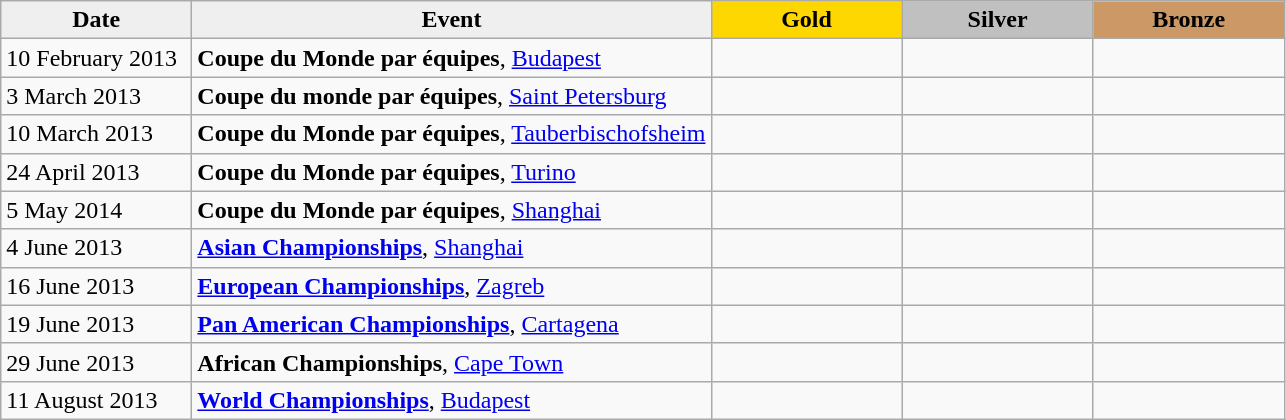<table class="wikitable plainrowheaders" border="1" style="font-size:100%">
<tr align=center>
<th scope=col style="width:120px; background: #efefef;">Date</th>
<th scope=col style="background: #efefef;">Event</th>
<th scope=col colspan=1 style="width:120px; background: gold;">Gold</th>
<th scope=col colspan=1 style="width:120px; background: silver;">Silver</th>
<th scope=col colspan=1 style="width:120px; background: #cc9966;">Bronze</th>
</tr>
<tr>
<td>10 February 2013</td>
<td><strong>Coupe du Monde par équipes</strong>, <a href='#'>Budapest</a></td>
<td></td>
<td></td>
<td></td>
</tr>
<tr>
<td>3 March 2013</td>
<td><strong>Coupe du monde par équipes</strong>, <a href='#'>Saint Petersburg</a></td>
<td></td>
<td></td>
<td></td>
</tr>
<tr>
<td>10 March 2013</td>
<td><strong>Coupe du Monde par équipes</strong>, <a href='#'>Tauberbischofsheim</a></td>
<td></td>
<td></td>
<td></td>
</tr>
<tr>
<td>24 April 2013</td>
<td><strong>Coupe du Monde par équipes</strong>, <a href='#'>Turino</a></td>
<td></td>
<td></td>
<td></td>
</tr>
<tr>
<td>5 May 2014</td>
<td><strong>Coupe du Monde par équipes</strong>, <a href='#'>Shanghai</a></td>
<td></td>
<td></td>
<td></td>
</tr>
<tr>
<td>4 June 2013</td>
<td><strong><a href='#'>Asian Championships</a></strong>, <a href='#'>Shanghai</a></td>
<td></td>
<td></td>
<td></td>
</tr>
<tr>
<td>16 June 2013</td>
<td><strong><a href='#'>European Championships</a></strong>, <a href='#'>Zagreb</a></td>
<td></td>
<td></td>
<td></td>
</tr>
<tr>
<td>19 June 2013</td>
<td><strong><a href='#'>Pan American Championships</a></strong>, <a href='#'>Cartagena</a></td>
<td></td>
<td></td>
<td></td>
</tr>
<tr>
<td>29 June 2013</td>
<td><strong>African Championships</strong>, <a href='#'>Cape Town</a></td>
<td></td>
<td></td>
<td></td>
</tr>
<tr>
<td>11 August 2013</td>
<td><strong><a href='#'>World Championships</a></strong>, <a href='#'>Budapest</a></td>
<td></td>
<td></td>
<td></td>
</tr>
</table>
